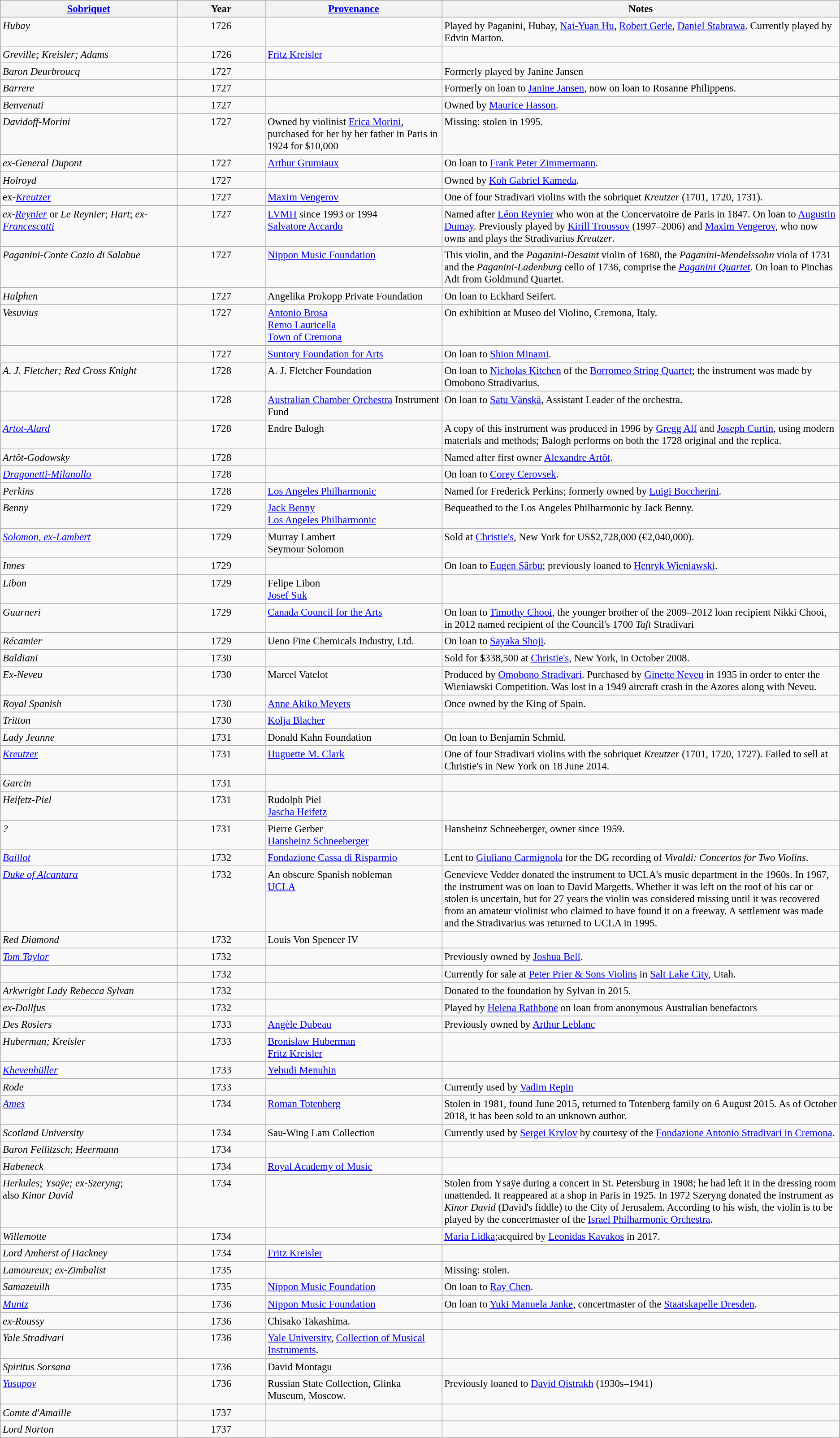<table class="sortable wikitable" style="margins:auto; width=95%; font-size: 95%;">
<tr>
<th width="20%"><a href='#'>Sobriquet</a></th>
<th width="10%">Year</th>
<th width="20%"><a href='#'>Provenance</a></th>
<th width="45%">Notes</th>
</tr>
<tr valign="top">
<td><em>Hubay</em></td>
<td align=center>1726</td>
<td></td>
<td>Played by Paganini, Hubay, <a href='#'>Nai-Yuan Hu</a>, <a href='#'>Robert Gerle</a>, <a href='#'>Daniel Stabrawa</a>. Currently played by Edvin Marton.</td>
</tr>
<tr valign="top">
<td><em>Greville; Kreisler; Adams</em></td>
<td align=center>1726</td>
<td><a href='#'>Fritz Kreisler</a></td>
<td></td>
</tr>
<tr valign="top">
<td><em>Baron Deurbroucq</em></td>
<td align=center>1727</td>
<td></td>
<td>Formerly played by Janine Jansen</td>
</tr>
<tr valign="top">
<td><em>Barrere</em></td>
<td align=center>1727</td>
<td></td>
<td>Formerly on loan to <a href='#'>Janine Jansen</a>, now on loan to Rosanne Philippens.</td>
</tr>
<tr valign="top">
<td><em>Benvenuti</em></td>
<td align=center>1727</td>
<td></td>
<td>Owned by <a href='#'>Maurice Hasson</a>.</td>
</tr>
<tr valign="top">
<td><em>Davidoff-Morini</em></td>
<td align=center>1727</td>
<td>Owned by violinist <a href='#'>Erica Morini</a>, purchased for her by her father in Paris in 1924 for $10,000</td>
<td>Missing: stolen in 1995.</td>
</tr>
<tr valign="top">
<td><em>ex-General Dupont</em></td>
<td align=center>1727</td>
<td><a href='#'>Arthur Grumiaux</a></td>
<td>On loan to <a href='#'>Frank Peter Zimmermann</a>.</td>
</tr>
<tr valign="top">
<td><em>Holroyd</em></td>
<td align=center>1727</td>
<td></td>
<td>Owned by <a href='#'>Koh Gabriel Kameda</a>.</td>
</tr>
<tr valign="top">
<td>ex-<em><a href='#'>Kreutzer</a></em></td>
<td align=center>1727</td>
<td><a href='#'>Maxim Vengerov</a></td>
<td>One of four Stradivari violins with the sobriquet <em>Kreutzer</em> (1701, 1720, 1731).</td>
</tr>
<tr valign="top">
<td><em>ex-<a href='#'>Reynier</a></em> or <em>Le Reynier</em>; <em>Hart</em>; <em>ex-<a href='#'>Francescatti</a></em></td>
<td align=center>1727</td>
<td><a href='#'>LVMH</a> since 1993 or 1994<br><a href='#'>Salvatore Accardo</a></td>
<td>Named after <a href='#'>Léon Reynier</a> who won at the Concervatoire de Paris in 1847. On loan to <a href='#'>Augustin Dumay</a>. Previously played by <a href='#'>Kirill Troussov</a> (1997–2006) and <a href='#'>Maxim Vengerov</a>, who now owns and plays the Stradivarius <em>Kreutzer</em>.</td>
</tr>
<tr valign="top">
<td><em>Paganini-Conte Cozio di Salabue</em></td>
<td align=center>1727</td>
<td><a href='#'>Nippon Music Foundation</a></td>
<td>This violin, and the <em>Paganini-Desaint</em> violin of 1680, the <em>Paganini-Mendelssohn</em> viola of 1731 and the <em>Paganini-Ladenburg</em> cello of 1736, comprise the <em><a href='#'>Paganini Quartet</a></em>. On loan to Pinchas Adt from Goldmund Quartet.</td>
</tr>
<tr valign="top">
<td><em>Halphen</em></td>
<td align=center>1727</td>
<td>Angelika Prokopp Private Foundation</td>
<td>On loan to Eckhard Seifert.</td>
</tr>
<tr valign="top">
<td><em>Vesuvius</em></td>
<td align=center>1727</td>
<td><a href='#'>Antonio Brosa</a><br><a href='#'>Remo Lauricella</a><br><a href='#'>Town of Cremona</a></td>
<td>On exhibition at Museo del Violino, Cremona, Italy.</td>
</tr>
<tr valign="top">
<td></td>
<td align=center>1727</td>
<td><a href='#'>Suntory Foundation for Arts</a></td>
<td>On loan to <a href='#'>Shion Minami</a>.</td>
</tr>
<tr valign="top">
<td><em>A. J. Fletcher; Red Cross Knight</em></td>
<td align=center>1728</td>
<td>A. J. Fletcher Foundation</td>
<td>On loan to <a href='#'>Nicholas Kitchen</a> of the <a href='#'>Borromeo String Quartet</a>; the instrument was made by Omobono Stradivarius.</td>
</tr>
<tr valign="top">
<td></td>
<td align=center>1728</td>
<td><a href='#'>Australian Chamber Orchestra</a> Instrument Fund</td>
<td>On loan to <a href='#'>Satu Vänskä</a>, Assistant Leader of the orchestra.</td>
</tr>
<tr valign="top">
<td><em><a href='#'>Artot-Alard</a></em></td>
<td align=center>1728</td>
<td>Endre Balogh</td>
<td>A copy of this instrument was produced in 1996 by <a href='#'>Gregg Alf</a> and <a href='#'>Joseph Curtin</a>, using modern materials and methods; Balogh performs on both the 1728 original and the replica.</td>
</tr>
<tr valign="top">
<td><em>Artôt-Godowsky</em></td>
<td align=center>1728</td>
<td></td>
<td>Named after first owner <a href='#'>Alexandre Artôt</a>.</td>
</tr>
<tr valign="top">
<td><em><a href='#'>Dragonetti-Milanollo</a></em></td>
<td align=center>1728</td>
<td></td>
<td>On loan to <a href='#'>Corey Cerovsek</a>.</td>
</tr>
<tr valign="top">
<td><em>Perkins</em></td>
<td align=center>1728</td>
<td><a href='#'>Los Angeles Philharmonic</a></td>
<td>Named for Frederick Perkins; formerly owned by <a href='#'>Luigi Boccherini</a>.</td>
</tr>
<tr valign="top">
<td><em>Benny</em></td>
<td align=center>1729</td>
<td><a href='#'>Jack Benny</a><br><a href='#'>Los Angeles Philharmonic</a></td>
<td>Bequeathed to the Los Angeles Philharmonic by Jack Benny.</td>
</tr>
<tr valign="top">
<td><em><a href='#'>Solomon, ex-Lambert</a></em></td>
<td align=center>1729</td>
<td>Murray Lambert<br>Seymour Solomon</td>
<td>Sold at <a href='#'>Christie's</a>, New York for US$2,728,000 (€2,040,000).</td>
</tr>
<tr valign="top">
<td><em>Innes</em></td>
<td align=center>1729</td>
<td></td>
<td>On loan to <a href='#'>Eugen Sârbu</a>; previously loaned to <a href='#'>Henryk Wieniawski</a>.</td>
</tr>
<tr valign="top">
<td><em>Libon</em></td>
<td align=center>1729</td>
<td>Felipe Libon<br><a href='#'>Josef Suk</a></td>
<td></td>
</tr>
<tr valign="top">
<td><em>Guarneri</em></td>
<td align=center>1729</td>
<td><a href='#'>Canada Council for the Arts</a></td>
<td>On loan to <a href='#'>Timothy Chooi</a>, the younger brother of the 2009–2012 loan recipient Nikki Chooi, in 2012 named recipient of the Council's 1700 <em>Taft</em> Stradivari</td>
</tr>
<tr valign="top">
<td><em>Récamier</em></td>
<td align=center>1729</td>
<td>Ueno Fine Chemicals Industry, Ltd.</td>
<td>On loan to <a href='#'>Sayaka Shoji</a>.</td>
</tr>
<tr valign="top">
<td><em>Baldiani</em></td>
<td align=center>1730</td>
<td></td>
<td>Sold for $338,500 at <a href='#'>Christie's</a>, New York, in October 2008.</td>
</tr>
<tr valign="top">
<td><em>Ex-Neveu</em></td>
<td align=center>1730</td>
<td>Marcel Vatelot</td>
<td>Produced by <a href='#'>Omobono Stradivari</a>. Purchased by <a href='#'>Ginette Neveu</a> in 1935 in order to enter the Wieniawski Competition. Was lost in a 1949 aircraft crash in the Azores along with Neveu.</td>
</tr>
<tr valign="top">
<td><em>Royal Spanish</em></td>
<td align=center>1730</td>
<td><a href='#'>Anne Akiko Meyers</a></td>
<td>Once owned by the King of Spain.</td>
</tr>
<tr valign="top">
<td><em>Tritton</em></td>
<td align=center>1730</td>
<td><a href='#'>Kolja Blacher</a></td>
<td></td>
</tr>
<tr valign="top">
<td><em>Lady Jeanne</em></td>
<td align=center>1731</td>
<td>Donald Kahn Foundation</td>
<td>On loan to Benjamin Schmid.</td>
</tr>
<tr valign="top">
<td><em><a href='#'>Kreutzer</a></em></td>
<td align=center>1731</td>
<td><a href='#'>Huguette M. Clark</a></td>
<td>One of four Stradivari violins with the sobriquet <em>Kreutzer</em> (1701, 1720, 1727). Failed to sell at Christie's in New York on 18 June 2014.</td>
</tr>
<tr valign="top">
<td><em>Garcin</em></td>
<td align=center>1731</td>
<td></td>
<td></td>
</tr>
<tr valign="top">
<td><em>Heifetz-Piel</em></td>
<td align=center>1731</td>
<td>Rudolph Piel<br><a href='#'>Jascha Heifetz</a></td>
<td></td>
</tr>
<tr valign="top">
<td><em>?</em></td>
<td align=center>1731</td>
<td>Pierre Gerber<br><a href='#'>Hansheinz Schneeberger</a></td>
<td>Hansheinz Schneeberger, owner since 1959.</td>
</tr>
<tr valign="top">
<td><em><a href='#'>Baillot</a></em></td>
<td align=center>1732</td>
<td><a href='#'>Fondazione Cassa di Risparmio</a></td>
<td>Lent to <a href='#'>Giuliano Carmignola</a> for the DG recording of <em>Vivaldi: Concertos for Two Violins</em>.</td>
</tr>
<tr valign="top">
<td><a href='#'><em>Duke of Alcantara</em></a></td>
<td align=center>1732</td>
<td>An obscure Spanish nobleman<br><a href='#'>UCLA</a></td>
<td>Genevieve Vedder donated the instrument to UCLA's music department in the 1960s. In 1967, the instrument was on loan to David Margetts. Whether it was left on the roof of his car or stolen is uncertain, but for 27 years the violin was considered missing until it was recovered from an amateur violinist who claimed to have found it on a freeway. A settlement was made and the Stradivarius was returned to UCLA in 1995.</td>
</tr>
<tr valign="top">
<td><em>Red Diamond</em></td>
<td align=center>1732</td>
<td>Louis Von Spencer IV</td>
<td></td>
</tr>
<tr valign="top">
<td><em><a href='#'>Tom Taylor</a></em></td>
<td align=center>1732</td>
<td></td>
<td>Previously owned by <a href='#'>Joshua Bell</a>.</td>
</tr>
<tr valign="top">
<td></td>
<td align=center>1732</td>
<td></td>
<td>Currently for sale at <a href='#'>Peter Prier & Sons Violins</a> in <a href='#'>Salt Lake City</a>, Utah.</td>
</tr>
<tr valign="top">
<td><em>Arkwright Lady Rebecca Sylvan</em></td>
<td align=center>1732</td>
<td></td>
<td>Donated to the foundation by Sylvan in 2015.</td>
</tr>
<tr>
<td><em>ex-Dollfus</em></td>
<td align=center>1732</td>
<td></td>
<td>Played by <a href='#'>Helena Rathbone</a> on loan from anonymous Australian benefactors</td>
</tr>
<tr valign="top">
<td><em>Des Rosiers</em></td>
<td align="center">1733</td>
<td><a href='#'>Angèle Dubeau</a></td>
<td>Previously owned by <a href='#'>Arthur Leblanc</a></td>
</tr>
<tr valign="top">
<td><em>Huberman; Kreisler</em></td>
<td align=center>1733</td>
<td><a href='#'>Bronisław Huberman</a><br><a href='#'>Fritz Kreisler</a></td>
<td></td>
</tr>
<tr valign="top">
<td><em><a href='#'>Khevenhüller</a></em></td>
<td align=center>1733</td>
<td><a href='#'>Yehudi Menuhin</a></td>
<td></td>
</tr>
<tr valign="top">
<td><em>Rode</em></td>
<td align=center>1733</td>
<td></td>
<td>Currently used by <a href='#'>Vadim Repin</a></td>
</tr>
<tr valign="top">
<td><em><a href='#'>Ames</a></em></td>
<td align=center>1734</td>
<td><a href='#'>Roman Totenberg</a></td>
<td>Stolen in 1981, found June 2015, returned to Totenberg family on 6 August 2015. As of October 2018, it has been sold to an unknown author.</td>
</tr>
<tr valign="top">
<td><em>Scotland University</em></td>
<td align=center>1734</td>
<td>Sau-Wing Lam Collection</td>
<td>Currently used by <a href='#'>Sergei Krylov</a> by courtesy of the <a href='#'>Fondazione Antonio Stradivari in Cremona</a>.</td>
</tr>
<tr valign="top">
<td><em>Baron Feilitzsch</em>; <em>Heermann</em></td>
<td align=center>1734</td>
<td></td>
<td></td>
</tr>
<tr valign="top">
<td><em>Habeneck</em></td>
<td align=center>1734</td>
<td><a href='#'>Royal Academy of Music</a></td>
<td></td>
</tr>
<tr valign="top">
<td><em>Herkules; Ysaÿe; ex-Szeryng</em>; <br> also <em>Kinor David</em></td>
<td align=center>1734</td>
<td></td>
<td>Stolen from Ysaÿe during a concert in St. Petersburg in 1908; he had left it in the dressing room unattended. It reappeared at a shop in Paris in 1925. In 1972 Szeryng donated the instrument as <em>Kinor David</em> (David's fiddle) to the City of Jerusalem. According to his wish, the violin is to be played by the concertmaster of the <a href='#'>Israel Philharmonic Orchestra</a>.</td>
</tr>
<tr valign="top">
<td><em>Willemotte</em></td>
<td align=center>1734</td>
<td></td>
<td><a href='#'>Maria Lidka</a>;acquired by <a href='#'>Leonidas Kavakos</a> in 2017.</td>
</tr>
<tr valign="top">
<td><em>Lord Amherst of Hackney</em></td>
<td align=center>1734</td>
<td><a href='#'>Fritz Kreisler</a></td>
<td></td>
</tr>
<tr valign="top">
<td><em>Lamoureux; ex-Zimbalist</em></td>
<td align=center>1735</td>
<td></td>
<td>Missing: stolen.</td>
</tr>
<tr valign="top">
<td><em>Samazeuilh</em></td>
<td align=center>1735</td>
<td><a href='#'>Nippon Music Foundation</a></td>
<td>On loan to <a href='#'>Ray Chen</a>.</td>
</tr>
<tr valign="top">
<td><em><a href='#'>Muntz</a></em></td>
<td align=center>1736</td>
<td><a href='#'>Nippon Music Foundation</a></td>
<td>On loan to <a href='#'>Yuki Manuela Janke</a>, concertmaster of the <a href='#'>Staatskapelle Dresden</a>.</td>
</tr>
<tr valign="top">
<td><em>ex-Roussy</em></td>
<td align=center>1736</td>
<td>Chisako Takashima.</td>
<td></td>
</tr>
<tr valign="top">
<td><em>Yale Stradivari</em></td>
<td align=center>1736</td>
<td><a href='#'>Yale University</a>, <a href='#'>Collection of Musical Instruments</a>.</td>
<td></td>
</tr>
<tr valign="top">
<td><em>Spiritus Sorsana</em></td>
<td align=center>1736</td>
<td>David Montagu</td>
<td></td>
</tr>
<tr valign="top">
<td><em><a href='#'>Yusupov</a></em></td>
<td align=center>1736</td>
<td>Russian State Collection, Glinka Museum, Moscow.</td>
<td>Previously loaned to <a href='#'>David Oistrakh</a> (1930s–1941)</td>
</tr>
<tr valign="top">
<td><em>Comte d'Amaille</em></td>
<td align=center>1737</td>
<td></td>
<td></td>
</tr>
<tr valign="top">
<td><em>Lord Norton</em></td>
<td align=center>1737</td>
<td></td>
</tr>
</table>
